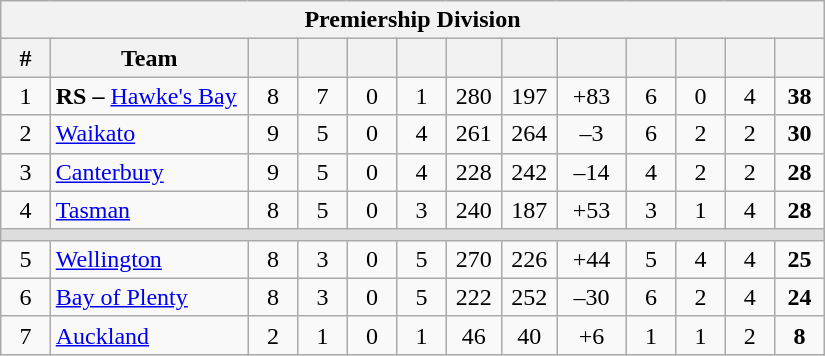<table class="wikitable" width="550px" style="text-align:center">
<tr>
<th colspan="13">Premiership Division</th>
</tr>
<tr>
<th style="width:5%">#</th>
<th style="width:20%">Team</th>
<th style="width:5%"></th>
<th style="width:5%"></th>
<th style="width:5%"></th>
<th style="width:5%"></th>
<th style="width:5%"></th>
<th style="width:5%"></th>
<th style="width:7%"></th>
<th style="width:5%"></th>
<th style="width:5%"></th>
<th style="width:5%"></th>
<th style="width:5%"></th>
</tr>
<tr>
<td>1</td>
<td style="text-align:left"><strong>RS –</strong> <a href='#'>Hawke's Bay</a></td>
<td>8</td>
<td>7</td>
<td>0</td>
<td>1</td>
<td>280</td>
<td>197</td>
<td>+83</td>
<td>6</td>
<td>0</td>
<td>4</td>
<td><strong>38</strong></td>
</tr>
<tr>
<td>2</td>
<td style="text-align:left"><a href='#'>Waikato</a></td>
<td>9</td>
<td>5</td>
<td>0</td>
<td>4</td>
<td>261</td>
<td>264</td>
<td>–3</td>
<td>6</td>
<td>2</td>
<td>2</td>
<td><strong>30</strong></td>
</tr>
<tr>
<td>3</td>
<td style="text-align:left"><a href='#'>Canterbury</a></td>
<td>9</td>
<td>5</td>
<td>0</td>
<td>4</td>
<td>228</td>
<td>242</td>
<td>–14</td>
<td>4</td>
<td>2</td>
<td>2</td>
<td><strong>28</strong></td>
</tr>
<tr>
<td>4</td>
<td style="text-align:left"><a href='#'>Tasman</a></td>
<td>8</td>
<td>5</td>
<td>0</td>
<td>3</td>
<td>240</td>
<td>187</td>
<td>+53</td>
<td>3</td>
<td>1</td>
<td>4</td>
<td><strong>28</strong></td>
</tr>
<tr>
<td colspan=13 style="background-color: #DDDDDD"></td>
</tr>
<tr>
<td>5</td>
<td style="text-align:left"><a href='#'>Wellington</a></td>
<td>8</td>
<td>3</td>
<td>0</td>
<td>5</td>
<td>270</td>
<td>226</td>
<td>+44</td>
<td>5</td>
<td>4</td>
<td>4</td>
<td><strong>25</strong></td>
</tr>
<tr>
<td>6</td>
<td style="text-align:left"><a href='#'>Bay of Plenty</a></td>
<td>8</td>
<td>3</td>
<td>0</td>
<td>5</td>
<td>222</td>
<td>252</td>
<td>–30</td>
<td>6</td>
<td>2</td>
<td>4</td>
<td><strong>24</strong></td>
</tr>
<tr>
<td>7</td>
<td style="text-align:left"><a href='#'>Auckland</a></td>
<td>2</td>
<td>1</td>
<td>0</td>
<td>1</td>
<td>46</td>
<td>40</td>
<td>+6</td>
<td>1</td>
<td>1</td>
<td>2</td>
<td><strong>8</strong></td>
</tr>
</table>
